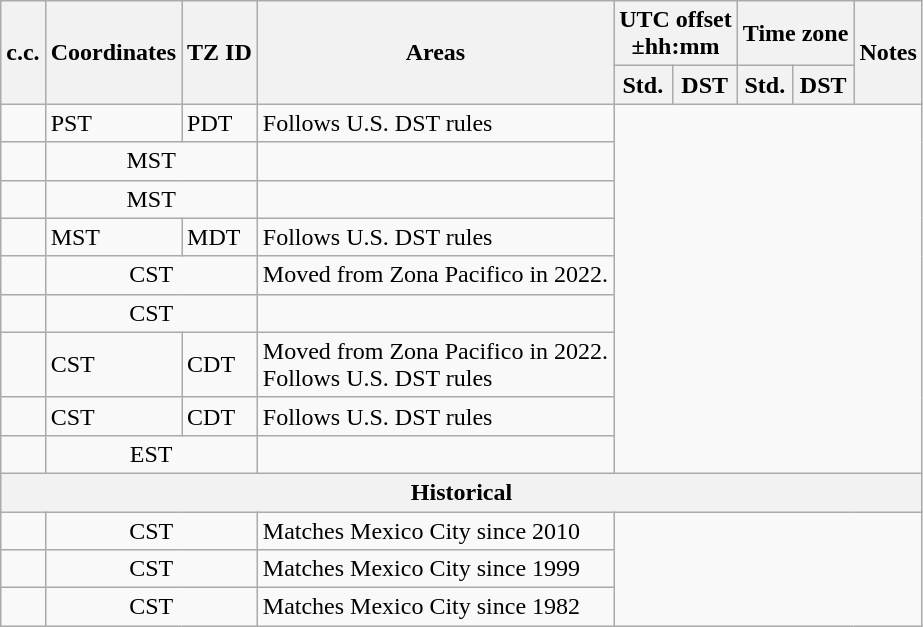<table class="wikitable">
<tr>
<th rowspan=2>c.c.</th>
<th rowspan=2>Coordinates</th>
<th rowspan=2>TZ ID</th>
<th rowspan=2>Areas</th>
<th colspan=2>UTC offset<br>±hh:mm</th>
<th colspan=2>Time zone</th>
<th rowspan=2>Notes</th>
</tr>
<tr --->
<th>Std.</th>
<th>DST</th>
<th>Std.</th>
<th>DST</th>
</tr>
<tr --->
<td></td>
<td>PST</td>
<td>PDT</td>
<td>Follows U.S. DST rules</td>
</tr>
<tr --->
<td></td>
<td colspan=2 align=center>MST</td>
<td></td>
</tr>
<tr --->
<td></td>
<td colspan=2 align=center>MST</td>
<td></td>
</tr>
<tr --->
<td></td>
<td>MST</td>
<td>MDT</td>
<td>Follows U.S. DST rules</td>
</tr>
<tr --->
<td></td>
<td colspan=2 align=center>CST</td>
<td>Moved from Zona Pacifico in 2022.</td>
</tr>
<tr --->
<td></td>
<td colspan=2 align=center>CST</td>
<td></td>
</tr>
<tr --->
<td></td>
<td>CST</td>
<td>CDT</td>
<td>Moved from Zona Pacifico in 2022.<br>Follows U.S. DST rules</td>
</tr>
<tr --->
<td></td>
<td>CST</td>
<td>CDT</td>
<td>Follows U.S. DST rules</td>
</tr>
<tr --->
<td></td>
<td colspan=2 align=center>EST</td>
<td></td>
</tr>
<tr --->
<th colspan=9>Historical</th>
</tr>
<tr --->
<td></td>
<td colspan=2 align=center>CST</td>
<td>Matches Mexico City since 2010</td>
</tr>
<tr --->
<td></td>
<td colspan=2 align=center>CST</td>
<td>Matches Mexico City since 1999</td>
</tr>
<tr --->
<td></td>
<td colspan=2 align=center>CST</td>
<td>Matches Mexico City since 1982</td>
</tr>
</table>
